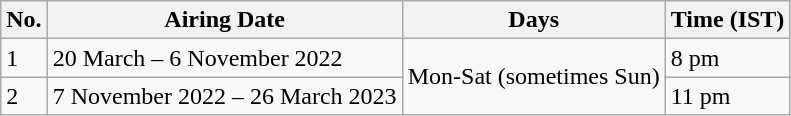<table class="wikitable">
<tr>
<th>No.</th>
<th>Airing Date</th>
<th>Days</th>
<th>Time (IST)</th>
</tr>
<tr>
<td>1</td>
<td>20 March – 6 November 2022</td>
<td rowspan="2">Mon-Sat (sometimes Sun)</td>
<td>8 pm</td>
</tr>
<tr>
<td>2</td>
<td>7 November 2022 – 26 March 2023</td>
<td>11 pm</td>
</tr>
</table>
